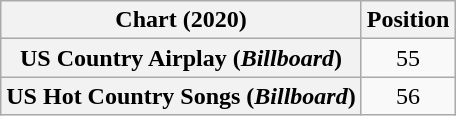<table class="wikitable sortable plainrowheaders" style="text-align:center">
<tr>
<th scope="col">Chart (2020)</th>
<th scope="col">Position</th>
</tr>
<tr>
<th scope="row">US Country Airplay (<em>Billboard</em>)</th>
<td>55</td>
</tr>
<tr>
<th scope="row">US Hot Country Songs (<em>Billboard</em>)</th>
<td>56</td>
</tr>
</table>
